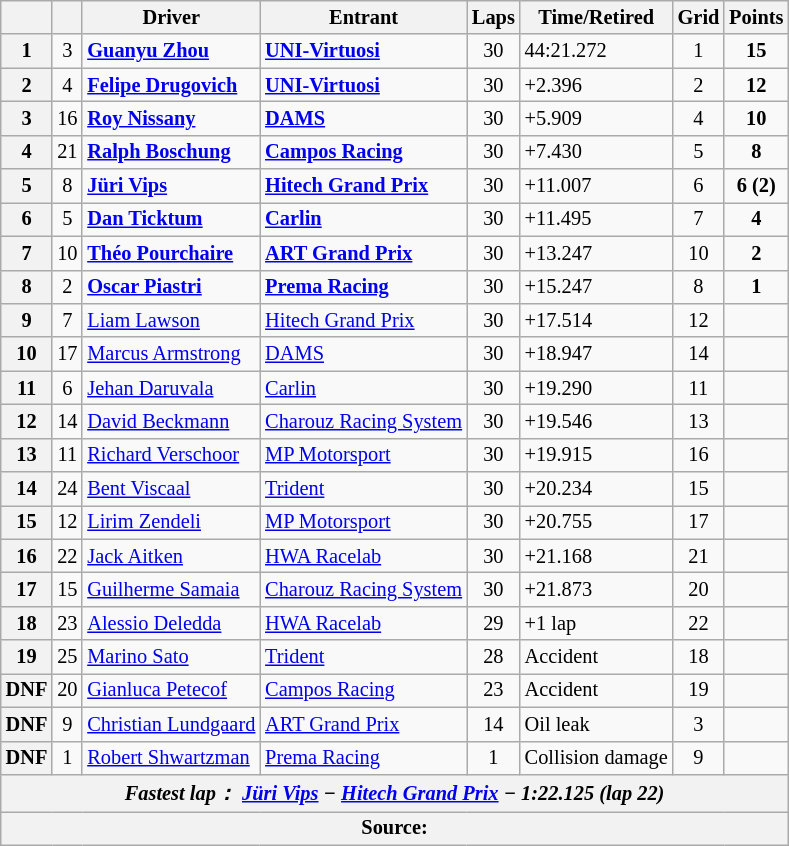<table class="wikitable" style="font-size: 85%;">
<tr>
<th></th>
<th></th>
<th>Driver</th>
<th>Entrant</th>
<th>Laps</th>
<th>Time/Retired</th>
<th>Grid</th>
<th>Points</th>
</tr>
<tr>
<th>1</th>
<td align="center">3</td>
<td> <strong><a href='#'>Guanyu Zhou</a></strong></td>
<td><strong><a href='#'>UNI-Virtuosi</a></strong></td>
<td align="center">30</td>
<td>44:21.272</td>
<td align="center">1</td>
<td align="center"><strong>15</strong></td>
</tr>
<tr>
<th>2</th>
<td align="center">4</td>
<td> <strong><a href='#'>Felipe Drugovich</a></strong></td>
<td><strong><a href='#'>UNI-Virtuosi</a></strong></td>
<td align="center">30</td>
<td>+2.396</td>
<td align="center">2</td>
<td align="center"><strong>12</strong></td>
</tr>
<tr>
<th>3</th>
<td align="center">16</td>
<td> <strong><a href='#'>Roy Nissany</a></strong></td>
<td><strong><a href='#'>DAMS</a></strong></td>
<td align="center">30</td>
<td>+5.909</td>
<td align="center">4</td>
<td align="center"><strong>10</strong></td>
</tr>
<tr>
<th>4</th>
<td align="center">21</td>
<td> <strong><a href='#'>Ralph Boschung</a></strong></td>
<td><strong><a href='#'>Campos Racing</a></strong></td>
<td align="center">30</td>
<td>+7.430</td>
<td align="center">5</td>
<td align="center"><strong>8</strong></td>
</tr>
<tr>
<th>5</th>
<td align="center">8</td>
<td> <strong><a href='#'>Jüri Vips</a></strong></td>
<td><strong><a href='#'>Hitech Grand Prix</a></strong></td>
<td align="center">30</td>
<td>+11.007</td>
<td align="center">6</td>
<td align="center"><strong>6 (2)</strong></td>
</tr>
<tr>
<th>6</th>
<td align="center">5</td>
<td> <strong><a href='#'>Dan Ticktum</a></strong></td>
<td><strong><a href='#'>Carlin</a></strong></td>
<td align="center">30</td>
<td>+11.495</td>
<td align="center">7</td>
<td align="center"><strong>4</strong></td>
</tr>
<tr>
<th>7</th>
<td align="center">10</td>
<td> <strong><a href='#'>Théo Pourchaire</a></strong></td>
<td><strong><a href='#'>ART Grand Prix</a></strong></td>
<td align="center">30</td>
<td>+13.247</td>
<td align="center">10</td>
<td align="center"><strong>2</strong></td>
</tr>
<tr>
<th>8</th>
<td align="center">2</td>
<td> <strong><a href='#'>Oscar Piastri</a></strong></td>
<td><strong><a href='#'>Prema Racing</a></strong></td>
<td align="center">30</td>
<td>+15.247</td>
<td align="center">8</td>
<td align="center"><strong>1</strong></td>
</tr>
<tr>
<th>9</th>
<td align="center">7</td>
<td> <a href='#'>Liam Lawson</a></td>
<td><a href='#'>Hitech Grand Prix</a></td>
<td align="center">30</td>
<td>+17.514</td>
<td align="center">12</td>
<td align="center"></td>
</tr>
<tr>
<th>10</th>
<td align="center">17</td>
<td> <a href='#'>Marcus Armstrong</a></td>
<td><a href='#'>DAMS</a></td>
<td align="center">30</td>
<td>+18.947</td>
<td align="center">14</td>
<td align="center"></td>
</tr>
<tr>
<th>11</th>
<td align="center">6</td>
<td> <a href='#'>Jehan Daruvala</a></td>
<td><a href='#'>Carlin</a></td>
<td align="center">30</td>
<td>+19.290</td>
<td align="center">11</td>
<td align="center"></td>
</tr>
<tr>
<th>12</th>
<td align="center">14</td>
<td> <a href='#'>David Beckmann</a></td>
<td><a href='#'>Charouz Racing System</a></td>
<td align="center">30</td>
<td>+19.546</td>
<td align="center">13</td>
<td align="center"></td>
</tr>
<tr>
<th>13</th>
<td align="center">11</td>
<td> <a href='#'>Richard Verschoor</a></td>
<td><a href='#'>MP Motorsport</a></td>
<td align="center">30</td>
<td>+19.915</td>
<td align="center">16</td>
<td align="center"></td>
</tr>
<tr>
<th>14</th>
<td align="center">24</td>
<td> <a href='#'>Bent Viscaal</a></td>
<td><a href='#'>Trident</a></td>
<td align="center">30</td>
<td>+20.234</td>
<td align="center">15</td>
<td align="center"></td>
</tr>
<tr>
<th>15</th>
<td align="center">12</td>
<td> <a href='#'>Lirim Zendeli</a></td>
<td><a href='#'>MP Motorsport</a></td>
<td align="center">30</td>
<td>+20.755</td>
<td align="center">17</td>
<td align="center"></td>
</tr>
<tr>
<th>16</th>
<td align="center">22</td>
<td> <a href='#'>Jack Aitken</a></td>
<td><a href='#'>HWA Racelab</a></td>
<td align="center">30</td>
<td>+21.168</td>
<td align="center">21</td>
<td align="center"></td>
</tr>
<tr>
<th>17</th>
<td align="center">15</td>
<td> <a href='#'>Guilherme Samaia</a></td>
<td><a href='#'>Charouz Racing System</a></td>
<td align="center">30</td>
<td>+21.873</td>
<td align="center">20</td>
<td align="center"></td>
</tr>
<tr>
<th>18</th>
<td align="center">23</td>
<td> <a href='#'>Alessio Deledda</a></td>
<td><a href='#'>HWA Racelab</a></td>
<td align="center">29</td>
<td>+1 lap</td>
<td align="center">22</td>
<td align="center"></td>
</tr>
<tr>
<th>19</th>
<td align="center">25</td>
<td> <a href='#'>Marino Sato</a></td>
<td><a href='#'>Trident</a></td>
<td align="center">28</td>
<td>Accident</td>
<td align="center">18</td>
<td align="center"></td>
</tr>
<tr>
<th>DNF</th>
<td align="center">20</td>
<td> <a href='#'>Gianluca Petecof</a></td>
<td><a href='#'>Campos Racing</a></td>
<td align="center">23</td>
<td>Accident</td>
<td align="center">19</td>
<td align="center"></td>
</tr>
<tr>
<th>DNF</th>
<td align="center">9</td>
<td> <a href='#'>Christian Lundgaard</a></td>
<td><a href='#'>ART Grand Prix</a></td>
<td align="center">14</td>
<td>Oil leak</td>
<td align="center">3</td>
<td align="center"></td>
</tr>
<tr>
<th>DNF</th>
<td align="center">1</td>
<td> <a href='#'>Robert Shwartzman</a></td>
<td><a href='#'>Prema Racing</a></td>
<td align="center">1</td>
<td>Collision damage</td>
<td align="center">9</td>
<td align="center"></td>
</tr>
<tr>
<th colspan="8" align="center"><em>Fastest lap：  <a href='#'>Jüri Vips</a> − <a href='#'>Hitech Grand Prix</a> − 1:22.125 (lap 22)</em></th>
</tr>
<tr>
<th colspan="8">Source:</th>
</tr>
</table>
